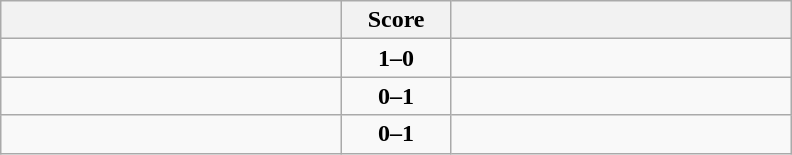<table class="wikitable" style="text-align: center;">
<tr>
<th align="right" width="220"></th>
<th width="65">Score</th>
<th align="left" width="220"></th>
</tr>
<tr>
<td align=right><strong></strong></td>
<td align=center><strong>1–0</strong></td>
<td align=left></td>
</tr>
<tr>
<td align=right></td>
<td align=center><strong>0–1</strong></td>
<td align=left><strong></strong></td>
</tr>
<tr>
<td align=right></td>
<td align=center><strong>0–1</strong></td>
<td align=left><strong></strong></td>
</tr>
</table>
